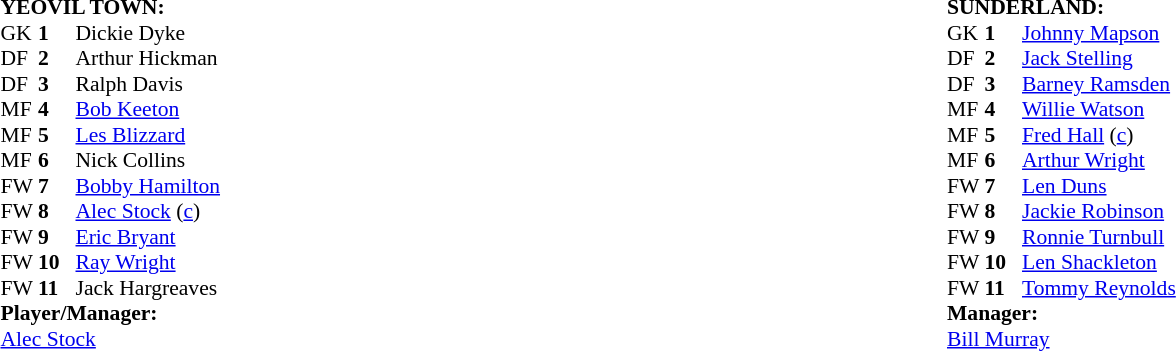<table width="100%">
<tr>
<td valign="top" width="50%"><br><table style="font-size: 90%" cellspacing="0" cellpadding="0">
<tr>
<td colspan="4"><strong>YEOVIL TOWN:</strong></td>
</tr>
<tr>
<th width="25"></th>
<th width="25"></th>
</tr>
<tr>
<td>GK</td>
<td><strong>1</strong></td>
<td> Dickie Dyke</td>
</tr>
<tr>
<td>DF</td>
<td><strong>2</strong></td>
<td> Arthur Hickman</td>
</tr>
<tr>
<td>DF</td>
<td><strong>3</strong></td>
<td> Ralph Davis</td>
</tr>
<tr>
<td>MF</td>
<td><strong>4</strong></td>
<td> <a href='#'>Bob Keeton</a></td>
</tr>
<tr>
<td>MF</td>
<td><strong>5</strong></td>
<td> <a href='#'>Les Blizzard</a></td>
</tr>
<tr>
<td>MF</td>
<td><strong>6</strong></td>
<td> Nick Collins</td>
</tr>
<tr>
<td>FW</td>
<td><strong>7</strong></td>
<td> <a href='#'>Bobby Hamilton</a></td>
</tr>
<tr>
<td>FW</td>
<td><strong>8</strong></td>
<td> <a href='#'>Alec Stock</a> (<a href='#'>c</a>)</td>
</tr>
<tr>
<td>FW</td>
<td><strong>9</strong></td>
<td> <a href='#'>Eric Bryant</a></td>
</tr>
<tr>
<td>FW</td>
<td><strong>10</strong></td>
<td> <a href='#'>Ray Wright</a></td>
</tr>
<tr>
<td>FW</td>
<td><strong>11</strong></td>
<td> Jack Hargreaves</td>
</tr>
<tr>
<td colspan=4><strong>Player/Manager:</strong></td>
</tr>
<tr>
<td colspan="4"> <a href='#'>Alec Stock</a></td>
</tr>
</table>
</td>
<td valign="top" width="50%"><br><table style="font-size: 90%" cellspacing="0" cellpadding="0" align=left>
<tr>
<td colspan="4"><strong>SUNDERLAND:</strong></td>
</tr>
<tr>
<th width="25"></th>
<th width="25"></th>
</tr>
<tr>
<td>GK</td>
<td><strong>1</strong></td>
<td> <a href='#'>Johnny Mapson</a></td>
</tr>
<tr>
<td>DF</td>
<td><strong>2</strong></td>
<td> <a href='#'>Jack Stelling</a></td>
</tr>
<tr>
<td>DF</td>
<td><strong>3</strong></td>
<td> <a href='#'>Barney Ramsden</a></td>
</tr>
<tr>
<td>MF</td>
<td><strong>4</strong></td>
<td> <a href='#'>Willie Watson</a></td>
</tr>
<tr>
<td>MF</td>
<td><strong>5</strong></td>
<td> <a href='#'>Fred Hall</a> (<a href='#'>c</a>)</td>
</tr>
<tr>
<td>MF</td>
<td><strong>6</strong></td>
<td> <a href='#'>Arthur Wright</a></td>
</tr>
<tr>
<td>FW</td>
<td><strong>7</strong></td>
<td> <a href='#'>Len Duns</a></td>
</tr>
<tr>
<td>FW</td>
<td><strong>8</strong></td>
<td> <a href='#'>Jackie Robinson</a></td>
</tr>
<tr>
<td>FW</td>
<td><strong>9</strong></td>
<td> <a href='#'>Ronnie Turnbull</a></td>
</tr>
<tr>
<td>FW</td>
<td><strong>10</strong></td>
<td> <a href='#'>Len Shackleton</a></td>
</tr>
<tr>
<td>FW</td>
<td><strong>11</strong></td>
<td> <a href='#'>Tommy Reynolds</a></td>
</tr>
<tr>
<td colspan=4><strong>Manager:</strong></td>
</tr>
<tr>
<td colspan="4"> <a href='#'>Bill Murray</a></td>
</tr>
</table>
</td>
</tr>
</table>
